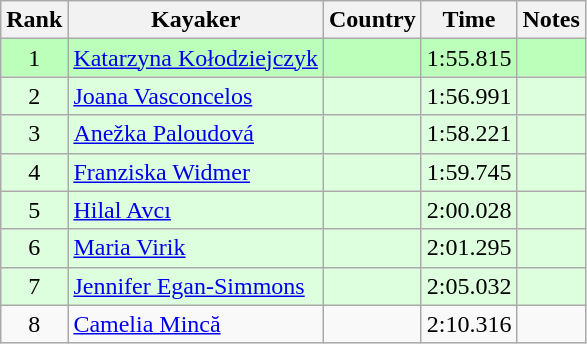<table class="wikitable" style="text-align:center">
<tr>
<th>Rank</th>
<th>Kayaker</th>
<th>Country</th>
<th>Time</th>
<th>Notes</th>
</tr>
<tr bgcolor=bbffbb>
<td>1</td>
<td align=left><a href='#'>Katarzyna Kołodziejczyk</a></td>
<td align=left></td>
<td>1:55.815</td>
<td></td>
</tr>
<tr bgcolor=ddffdd>
<td>2</td>
<td align=left><a href='#'>Joana Vasconcelos</a></td>
<td align=left></td>
<td>1:56.991</td>
<td></td>
</tr>
<tr bgcolor=ddffdd>
<td>3</td>
<td align=left><a href='#'>Anežka Paloudová</a></td>
<td align=left></td>
<td>1:58.221</td>
<td></td>
</tr>
<tr bgcolor=ddffdd>
<td>4</td>
<td align=left><a href='#'>Franziska Widmer</a></td>
<td align=left></td>
<td>1:59.745</td>
<td></td>
</tr>
<tr bgcolor=ddffdd>
<td>5</td>
<td align=left><a href='#'>Hilal Avcı</a></td>
<td align=left></td>
<td>2:00.028</td>
<td></td>
</tr>
<tr bgcolor=ddffdd>
<td>6</td>
<td align=left><a href='#'>Maria Virik</a></td>
<td align=left></td>
<td>2:01.295</td>
<td></td>
</tr>
<tr bgcolor=ddffdd>
<td>7</td>
<td align=left><a href='#'>Jennifer Egan-Simmons</a></td>
<td align=left></td>
<td>2:05.032</td>
<td></td>
</tr>
<tr>
<td>8</td>
<td align=left><a href='#'>Camelia Mincă</a></td>
<td align=left></td>
<td>2:10.316</td>
<td></td>
</tr>
</table>
